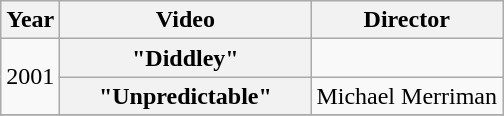<table class="wikitable plainrowheaders">
<tr>
<th>Year</th>
<th style="width:10em;">Video</th>
<th>Director</th>
</tr>
<tr>
<td rowspan="2">2001</td>
<th scope="row">"Diddley"</th>
<td></td>
</tr>
<tr>
<th scope="row">"Unpredictable"</th>
<td>Michael Merriman</td>
</tr>
<tr>
</tr>
</table>
